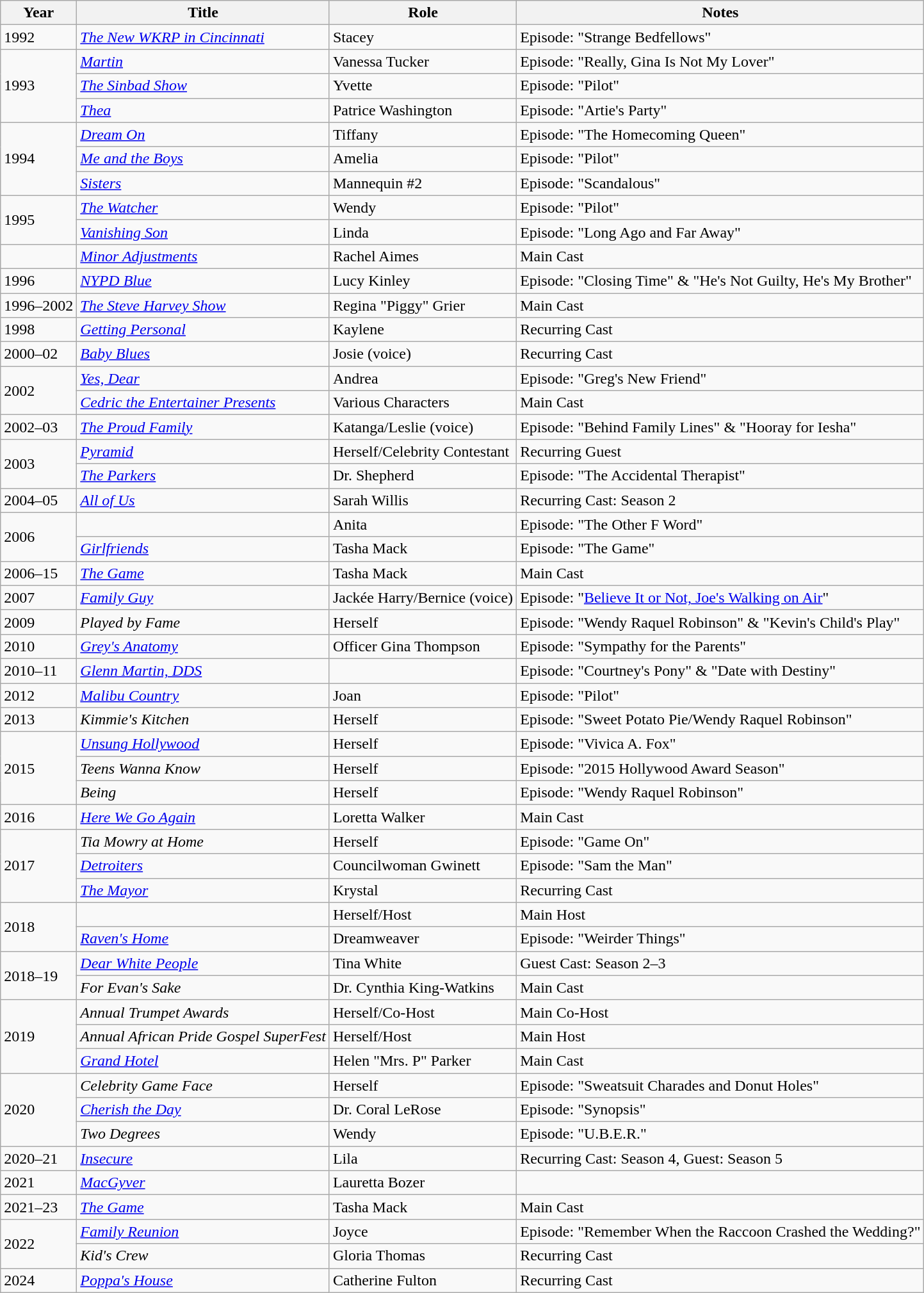<table class="wikitable sortable">
<tr>
<th>Year</th>
<th>Title</th>
<th>Role</th>
<th>Notes</th>
</tr>
<tr>
<td>1992</td>
<td><em><a href='#'>The New WKRP in Cincinnati</a></em></td>
<td>Stacey</td>
<td>Episode: "Strange Bedfellows"</td>
</tr>
<tr>
<td rowspan=3>1993</td>
<td><em><a href='#'>Martin</a></em></td>
<td>Vanessa Tucker</td>
<td>Episode: "Really, Gina Is Not My Lover"</td>
</tr>
<tr>
<td><em><a href='#'>The Sinbad Show</a></em></td>
<td>Yvette</td>
<td>Episode: "Pilot"</td>
</tr>
<tr>
<td><em><a href='#'>Thea</a></em></td>
<td>Patrice Washington</td>
<td>Episode: "Artie's Party"</td>
</tr>
<tr>
<td rowspan=3>1994</td>
<td><em><a href='#'>Dream On</a></em></td>
<td>Tiffany</td>
<td>Episode: "The Homecoming Queen"</td>
</tr>
<tr>
<td><em><a href='#'>Me and the Boys</a></em></td>
<td>Amelia</td>
<td>Episode: "Pilot"</td>
</tr>
<tr>
<td><em><a href='#'>Sisters</a></em></td>
<td>Mannequin #2</td>
<td>Episode: "Scandalous"</td>
</tr>
<tr>
<td rowspan=2>1995</td>
<td><em><a href='#'>The Watcher</a></em></td>
<td>Wendy</td>
<td>Episode: "Pilot"</td>
</tr>
<tr>
<td><em><a href='#'>Vanishing Son</a></em></td>
<td>Linda</td>
<td>Episode: "Long Ago and Far Away"</td>
</tr>
<tr>
<td></td>
<td><em><a href='#'>Minor Adjustments</a></em></td>
<td>Rachel Aimes</td>
<td>Main Cast</td>
</tr>
<tr>
<td>1996</td>
<td><em><a href='#'>NYPD Blue</a></em></td>
<td>Lucy Kinley</td>
<td>Episode: "Closing Time" & "He's Not Guilty, He's My Brother"</td>
</tr>
<tr>
<td>1996–2002</td>
<td><em><a href='#'>The Steve Harvey Show</a></em></td>
<td>Regina "Piggy" Grier</td>
<td>Main Cast</td>
</tr>
<tr>
<td>1998</td>
<td><em><a href='#'>Getting Personal</a></em></td>
<td>Kaylene</td>
<td>Recurring Cast</td>
</tr>
<tr>
<td>2000–02</td>
<td><em><a href='#'>Baby Blues</a></em></td>
<td>Josie (voice)</td>
<td>Recurring Cast</td>
</tr>
<tr>
<td rowspan=2>2002</td>
<td><em><a href='#'>Yes, Dear</a></em></td>
<td>Andrea</td>
<td>Episode: "Greg's New Friend"</td>
</tr>
<tr>
<td><em><a href='#'>Cedric the Entertainer Presents</a></em></td>
<td>Various Characters</td>
<td>Main Cast</td>
</tr>
<tr>
<td>2002–03</td>
<td><em><a href='#'>The Proud Family</a></em></td>
<td>Katanga/Leslie (voice)</td>
<td>Episode: "Behind Family Lines" & "Hooray for Iesha"</td>
</tr>
<tr>
<td rowspan=2>2003</td>
<td><em><a href='#'>Pyramid</a></em></td>
<td>Herself/Celebrity Contestant</td>
<td>Recurring Guest</td>
</tr>
<tr>
<td><em><a href='#'>The Parkers</a></em></td>
<td>Dr. Shepherd</td>
<td>Episode: "The Accidental Therapist"</td>
</tr>
<tr>
<td>2004–05</td>
<td><em><a href='#'>All of Us</a></em></td>
<td>Sarah Willis</td>
<td>Recurring Cast: Season 2</td>
</tr>
<tr>
<td rowspan=2>2006</td>
<td></td>
<td>Anita</td>
<td>Episode: "The Other F Word"</td>
</tr>
<tr>
<td><em><a href='#'>Girlfriends</a></em></td>
<td>Tasha Mack</td>
<td>Episode: "The Game"</td>
</tr>
<tr>
<td>2006–15</td>
<td><em><a href='#'>The Game</a></em></td>
<td>Tasha Mack</td>
<td>Main Cast</td>
</tr>
<tr>
<td>2007</td>
<td><em><a href='#'>Family Guy</a></em></td>
<td>Jackée Harry/Bernice (voice)</td>
<td>Episode: "<a href='#'>Believe It or Not, Joe's Walking on Air</a>"</td>
</tr>
<tr>
<td>2009</td>
<td><em>Played by Fame</em></td>
<td>Herself</td>
<td>Episode: "Wendy Raquel Robinson" & "Kevin's Child's Play"</td>
</tr>
<tr>
<td>2010</td>
<td><em><a href='#'>Grey's Anatomy</a></em></td>
<td>Officer Gina Thompson</td>
<td>Episode: "Sympathy for the Parents"</td>
</tr>
<tr>
<td>2010–11</td>
<td><em><a href='#'>Glenn Martin, DDS</a></em></td>
<td></td>
<td>Episode: "Courtney's Pony" & "Date with Destiny"</td>
</tr>
<tr>
<td>2012</td>
<td><em><a href='#'>Malibu Country</a></em></td>
<td>Joan</td>
<td>Episode: "Pilot"</td>
</tr>
<tr>
<td>2013</td>
<td><em>Kimmie's Kitchen</em></td>
<td>Herself</td>
<td>Episode: "Sweet Potato Pie/Wendy Raquel Robinson"</td>
</tr>
<tr>
<td rowspan=3>2015</td>
<td><em><a href='#'>Unsung Hollywood</a></em></td>
<td>Herself</td>
<td>Episode: "Vivica A. Fox"</td>
</tr>
<tr>
<td><em>Teens Wanna Know</em></td>
<td>Herself</td>
<td>Episode: "2015 Hollywood Award Season"</td>
</tr>
<tr>
<td><em>Being</em></td>
<td>Herself</td>
<td>Episode: "Wendy Raquel Robinson"</td>
</tr>
<tr>
<td>2016</td>
<td><em><a href='#'>Here We Go Again</a></em></td>
<td>Loretta Walker</td>
<td>Main Cast</td>
</tr>
<tr>
<td rowspan=3>2017</td>
<td><em>Tia Mowry at Home</em></td>
<td>Herself</td>
<td>Episode: "Game On"</td>
</tr>
<tr>
<td><em><a href='#'>Detroiters</a></em></td>
<td>Councilwoman Gwinett</td>
<td>Episode: "Sam the Man"</td>
</tr>
<tr>
<td><em><a href='#'>The Mayor</a></em></td>
<td>Krystal</td>
<td>Recurring Cast</td>
</tr>
<tr>
<td rowspan=2>2018</td>
<td></td>
<td>Herself/Host</td>
<td>Main Host</td>
</tr>
<tr>
<td><em><a href='#'>Raven's Home</a></em></td>
<td>Dreamweaver</td>
<td>Episode: "Weirder Things"</td>
</tr>
<tr>
<td rowspan=2>2018–19</td>
<td><em><a href='#'>Dear White People</a></em></td>
<td>Tina White</td>
<td>Guest Cast: Season 2–3</td>
</tr>
<tr>
<td><em>For Evan's Sake</em></td>
<td>Dr. Cynthia King-Watkins</td>
<td>Main Cast</td>
</tr>
<tr>
<td rowspan=3>2019</td>
<td><em>Annual Trumpet Awards</em></td>
<td>Herself/Co-Host</td>
<td>Main Co-Host</td>
</tr>
<tr>
<td><em>Annual African Pride Gospel SuperFest</em></td>
<td>Herself/Host</td>
<td>Main Host</td>
</tr>
<tr>
<td><em><a href='#'>Grand Hotel</a></em></td>
<td>Helen "Mrs. P" Parker</td>
<td>Main Cast</td>
</tr>
<tr>
<td rowspan=3>2020</td>
<td><em>Celebrity Game Face</em></td>
<td>Herself</td>
<td>Episode: "Sweatsuit Charades and Donut Holes"</td>
</tr>
<tr>
<td><em><a href='#'>Cherish the Day</a></em></td>
<td>Dr. Coral LeRose</td>
<td>Episode: "Synopsis"</td>
</tr>
<tr>
<td><em>Two Degrees</em></td>
<td>Wendy</td>
<td>Episode: "U.B.E.R."</td>
</tr>
<tr>
<td>2020–21</td>
<td><em><a href='#'>Insecure</a></em></td>
<td>Lila</td>
<td>Recurring Cast: Season 4, Guest: Season 5</td>
</tr>
<tr>
<td>2021</td>
<td><em><a href='#'>MacGyver</a></em></td>
<td>Lauretta Bozer </td>
<td></td>
</tr>
<tr>
<td>2021–23</td>
<td><em><a href='#'>The Game</a></em></td>
<td>Tasha Mack</td>
<td>Main Cast</td>
</tr>
<tr>
<td rowspan=2>2022</td>
<td><em><a href='#'>Family Reunion</a></em></td>
<td>Joyce</td>
<td>Episode: "Remember When the Raccoon Crashed the Wedding?"</td>
</tr>
<tr>
<td><em>Kid's Crew</em></td>
<td>Gloria Thomas</td>
<td>Recurring Cast</td>
</tr>
<tr>
<td>2024</td>
<td><em><a href='#'>Poppa's House</a></em></td>
<td>Catherine Fulton</td>
<td>Recurring Cast</td>
</tr>
</table>
